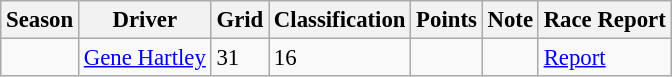<table class="wikitable" style="font-size: 95%;">
<tr>
<th>Season</th>
<th>Driver</th>
<th>Grid</th>
<th>Classification</th>
<th>Points</th>
<th>Note</th>
<th>Race Report</th>
</tr>
<tr>
<td></td>
<td><a href='#'>Gene Hartley</a></td>
<td>31</td>
<td>16</td>
<td></td>
<td></td>
<td><a href='#'>Report</a></td>
</tr>
</table>
